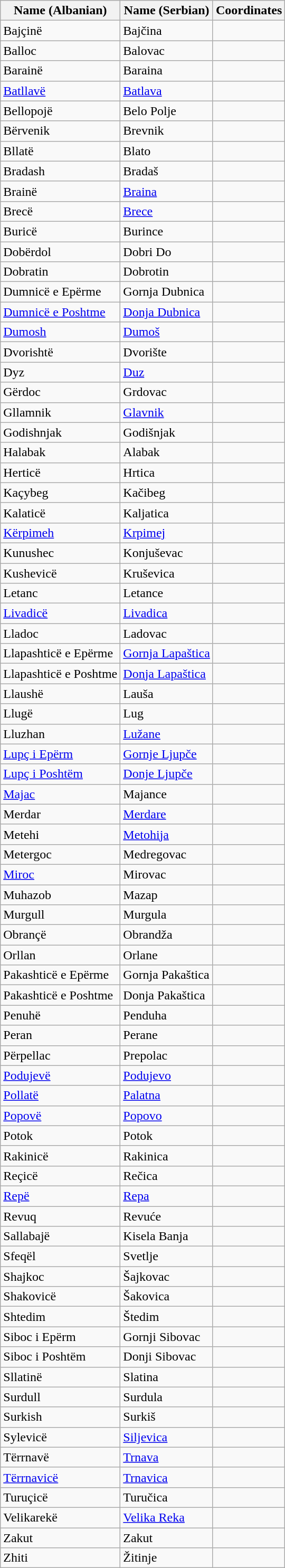<table class="wikitable sortable">
<tr>
<th>Name (Albanian)</th>
<th>Name (Serbian)</th>
<th>Coordinates</th>
</tr>
<tr>
<td>Bajçinë</td>
<td>Bajčina</td>
<td></td>
</tr>
<tr>
<td>Balloc</td>
<td>Balovac</td>
<td></td>
</tr>
<tr>
<td>Barainë</td>
<td>Baraina</td>
<td></td>
</tr>
<tr>
<td><a href='#'>Batllavë</a></td>
<td><a href='#'>Batlava</a></td>
<td></td>
</tr>
<tr>
<td>Bellopojë</td>
<td>Belo Polje</td>
<td></td>
</tr>
<tr>
<td>Bërvenik</td>
<td>Brevnik</td>
<td></td>
</tr>
<tr>
<td>Bllatë</td>
<td>Blato</td>
<td></td>
</tr>
<tr>
<td>Bradash</td>
<td>Bradaš</td>
<td></td>
</tr>
<tr>
<td>Brainë</td>
<td><a href='#'>Braina</a></td>
<td></td>
</tr>
<tr>
<td>Brecë</td>
<td><a href='#'>Brece</a></td>
<td></td>
</tr>
<tr>
<td>Buricë</td>
<td>Burince</td>
<td></td>
</tr>
<tr>
<td>Dobërdol</td>
<td>Dobri Do</td>
<td></td>
</tr>
<tr>
<td>Dobratin</td>
<td>Dobrotin</td>
<td></td>
</tr>
<tr>
<td>Dumnicë e Epërme</td>
<td>Gornja Dubnica</td>
<td></td>
</tr>
<tr>
<td><a href='#'>Dumnicë e Poshtme</a></td>
<td><a href='#'>Donja Dubnica</a></td>
<td></td>
</tr>
<tr>
<td><a href='#'>Dumosh</a></td>
<td><a href='#'>Dumoš</a></td>
<td></td>
</tr>
<tr>
<td>Dvorishtë</td>
<td>Dvorište</td>
<td></td>
</tr>
<tr>
<td>Dyz</td>
<td><a href='#'>Duz</a></td>
<td></td>
</tr>
<tr>
<td>Gërdoc</td>
<td>Grdovac</td>
<td></td>
</tr>
<tr>
<td>Gllamnik</td>
<td><a href='#'>Glavnik</a></td>
<td></td>
</tr>
<tr>
<td>Godishnjak</td>
<td>Godišnjak</td>
<td></td>
</tr>
<tr>
<td>Halabak</td>
<td>Alabak</td>
<td></td>
</tr>
<tr>
<td>Herticë</td>
<td>Hrtica</td>
<td></td>
</tr>
<tr>
<td>Kaçybeg</td>
<td>Kačibeg</td>
<td></td>
</tr>
<tr>
<td>Kalaticë</td>
<td>Kaljatica</td>
<td></td>
</tr>
<tr>
<td><a href='#'>Kërpimeh</a></td>
<td><a href='#'>Krpimej</a></td>
<td></td>
</tr>
<tr>
<td>Kunushec</td>
<td>Konjuševac</td>
<td></td>
</tr>
<tr>
<td>Kushevicë</td>
<td>Kruševica</td>
<td></td>
</tr>
<tr>
<td>Letanc</td>
<td>Letance</td>
<td></td>
</tr>
<tr>
<td><a href='#'>Livadicë</a></td>
<td><a href='#'>Livadica</a></td>
<td></td>
</tr>
<tr>
<td>Lladoc</td>
<td>Ladovac</td>
<td></td>
</tr>
<tr>
<td>Llapashticë e Epërme</td>
<td><a href='#'>Gornja Lapaštica</a></td>
<td></td>
</tr>
<tr>
<td>Llapashticë e Poshtme</td>
<td><a href='#'>Donja Lapaštica</a></td>
<td></td>
</tr>
<tr>
<td>Llaushë</td>
<td>Lauša</td>
<td></td>
</tr>
<tr>
<td>Llugë</td>
<td>Lug</td>
<td></td>
</tr>
<tr>
<td>Lluzhan</td>
<td><a href='#'>Lužane</a></td>
<td></td>
</tr>
<tr>
<td><a href='#'>Lupç i Epërm</a></td>
<td><a href='#'>Gornje Ljupče</a></td>
<td></td>
</tr>
<tr>
<td><a href='#'>Lupç i Poshtëm</a></td>
<td><a href='#'>Donje Ljupče</a></td>
<td></td>
</tr>
<tr>
<td><a href='#'>Majac</a></td>
<td>Majance</td>
<td></td>
</tr>
<tr>
<td>Merdar</td>
<td><a href='#'>Merdare</a></td>
<td></td>
</tr>
<tr>
<td>Metehi</td>
<td><a href='#'>Metohija</a></td>
<td></td>
</tr>
<tr>
<td>Metergoc</td>
<td>Medregovac</td>
<td></td>
</tr>
<tr>
<td><a href='#'>Miroc</a></td>
<td>Mirovac</td>
<td></td>
</tr>
<tr>
<td>Muhazob</td>
<td>Mazap</td>
<td></td>
</tr>
<tr>
<td>Murgull</td>
<td>Murgula</td>
<td></td>
</tr>
<tr>
<td>Obrançë</td>
<td>Obrandža</td>
<td></td>
</tr>
<tr>
<td>Orllan</td>
<td>Orlane</td>
<td></td>
</tr>
<tr>
<td>Pakashticë e Epërme</td>
<td>Gornja Pakaštica</td>
<td></td>
</tr>
<tr>
<td>Pakashticë e Poshtme</td>
<td>Donja Pakaštica</td>
<td></td>
</tr>
<tr>
<td>Penuhë</td>
<td>Penduha</td>
<td></td>
</tr>
<tr>
<td>Peran</td>
<td>Perane</td>
<td></td>
</tr>
<tr>
<td>Përpellac</td>
<td>Prepolac</td>
<td></td>
</tr>
<tr>
<td><a href='#'>Podujevë</a></td>
<td><a href='#'>Podujevo</a></td>
<td></td>
</tr>
<tr>
<td><a href='#'>Pollatë</a></td>
<td><a href='#'>Palatna</a></td>
<td></td>
</tr>
<tr>
<td><a href='#'>Popovë</a></td>
<td><a href='#'>Popovo</a></td>
<td></td>
</tr>
<tr>
<td>Potok</td>
<td>Potok</td>
<td></td>
</tr>
<tr>
<td>Rakinicë</td>
<td>Rakinica</td>
<td></td>
</tr>
<tr>
<td>Reçicë</td>
<td>Rečica</td>
<td></td>
</tr>
<tr>
<td><a href='#'>Repë</a></td>
<td><a href='#'>Repa</a></td>
<td></td>
</tr>
<tr>
<td>Revuq</td>
<td>Revuće</td>
<td></td>
</tr>
<tr>
<td>Sallabajë</td>
<td>Kisela Banja</td>
<td></td>
</tr>
<tr>
<td>Sfeqël</td>
<td>Svetlje</td>
<td></td>
</tr>
<tr>
<td>Shajkoc</td>
<td>Šajkovac</td>
<td></td>
</tr>
<tr>
<td>Shakovicë</td>
<td>Šakovica</td>
<td></td>
</tr>
<tr>
<td>Shtedim</td>
<td>Štedim</td>
<td></td>
</tr>
<tr>
<td>Siboc i Epërm</td>
<td>Gornji Sibovac</td>
<td></td>
</tr>
<tr>
<td>Siboc i Poshtëm</td>
<td>Donji Sibovac</td>
<td></td>
</tr>
<tr>
<td>Sllatinë</td>
<td>Slatina</td>
<td></td>
</tr>
<tr>
<td>Surdull</td>
<td>Surdula</td>
<td></td>
</tr>
<tr>
<td>Surkish</td>
<td>Surkiš</td>
<td></td>
</tr>
<tr>
<td>Sylevicë</td>
<td><a href='#'>Siljevica</a></td>
<td></td>
</tr>
<tr>
<td>Tërrnavë</td>
<td><a href='#'>Trnava</a></td>
<td></td>
</tr>
<tr>
<td><a href='#'>Tërrnavicë</a></td>
<td><a href='#'>Trnavica</a></td>
<td></td>
</tr>
<tr>
<td>Turuçicë</td>
<td>Turučica</td>
<td></td>
</tr>
<tr>
<td>Velikarekë</td>
<td><a href='#'>Velika Reka</a></td>
<td></td>
</tr>
<tr>
<td>Zakut</td>
<td>Zakut</td>
<td></td>
</tr>
<tr>
<td>Zhiti</td>
<td>Žitinje</td>
<td></td>
</tr>
</table>
